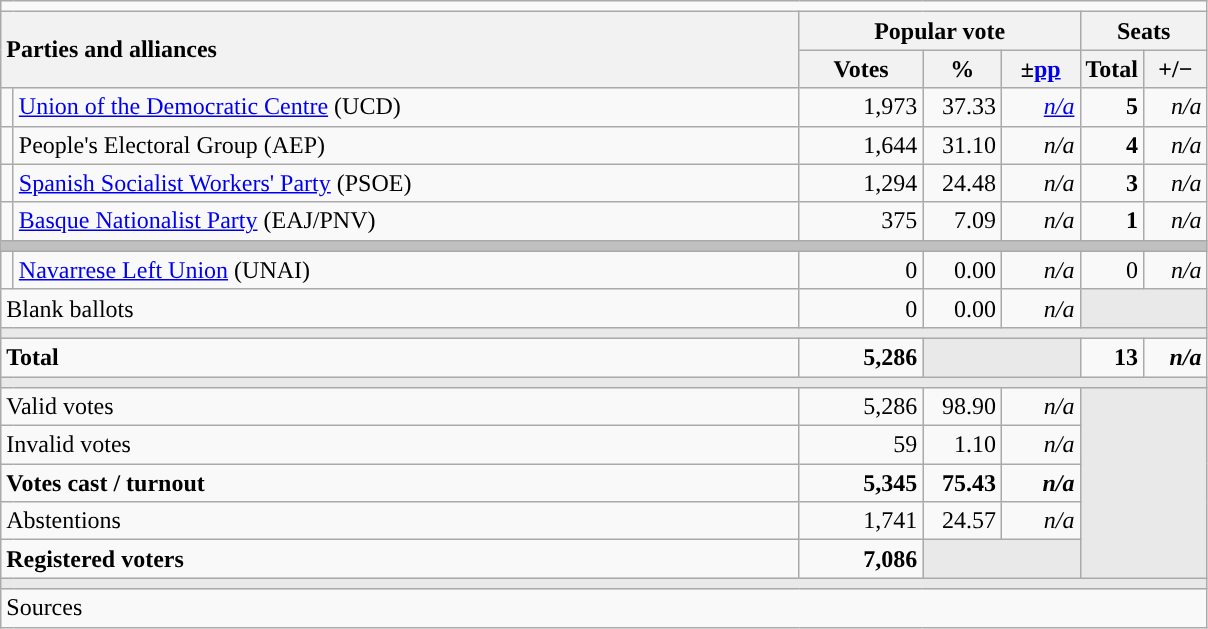<table class="wikitable" style="text-align:right;">
<tr>
<td colspan="7"></td>
</tr>
<tr>
<th style="text-align:left;" rowspan="2" colspan="2" width="525">Parties and alliances</th>
<th colspan="3">Popular vote</th>
<th colspan="2">Seats</th>
</tr>
<tr>
<th width="75">Votes</th>
<th width="45">%</th>
<th width="45">±<a href='#'>pp</a></th>
<th width="35">Total</th>
<th width="35">+/−</th>
</tr>
<tr>
<td width="1" style="color:inherit;background:"></td>
<td align="left"><a href='#'>Union of the Democratic Centre</a> (UCD)</td>
<td>1,973</td>
<td>37.33</td>
<td><em><a href='#'>n/a</a></em></td>
<td><strong>5</strong></td>
<td><em>n/a</em></td>
</tr>
<tr>
<td style="color:inherit;background:"></td>
<td align="left">People's Electoral Group (AEP)</td>
<td>1,644</td>
<td>31.10</td>
<td><em>n/a</em></td>
<td><strong>4</strong></td>
<td><em>n/a</em></td>
</tr>
<tr>
<td style="color:inherit;background:"></td>
<td align="left"><a href='#'>Spanish Socialist Workers' Party</a> (PSOE)</td>
<td>1,294</td>
<td>24.48</td>
<td><em>n/a</em></td>
<td><strong>3</strong></td>
<td><em>n/a</em></td>
</tr>
<tr>
<td style="color:inherit;background:"></td>
<td align="left"><a href='#'>Basque Nationalist Party</a> (EAJ/PNV)</td>
<td>375</td>
<td>7.09</td>
<td><em>n/a</em></td>
<td><strong>1</strong></td>
<td><em>n/a</em></td>
</tr>
<tr>
<td colspan="7" bgcolor="#C0C0C0"></td>
</tr>
<tr>
<td style="color:inherit;background:"></td>
<td align="left"><a href='#'>Navarrese Left Union</a> (UNAI)</td>
<td>0</td>
<td>0.00</td>
<td><em>n/a</em></td>
<td>0</td>
<td><em>n/a</em></td>
</tr>
<tr>
<td align="left" colspan="2">Blank ballots</td>
<td>0</td>
<td>0.00</td>
<td><em>n/a</em></td>
<td bgcolor="#E9E9E9" colspan="2"></td>
</tr>
<tr>
<td colspan="7" bgcolor="#E9E9E9"></td>
</tr>
<tr style="font-weight:bold;">
<td align="left" colspan="2">Total</td>
<td>5,286</td>
<td bgcolor="#E9E9E9" colspan="2"></td>
<td>13</td>
<td><em>n/a</em></td>
</tr>
<tr>
<td colspan="7" bgcolor="#E9E9E9"></td>
</tr>
<tr>
<td align="left" colspan="2">Valid votes</td>
<td>5,286</td>
<td>98.90</td>
<td><em>n/a</em></td>
<td bgcolor="#E9E9E9" colspan="2" rowspan="5"></td>
</tr>
<tr>
<td align="left" colspan="2">Invalid votes</td>
<td>59</td>
<td>1.10</td>
<td><em>n/a</em></td>
</tr>
<tr style="font-weight:bold;">
<td align="left" colspan="2">Votes cast / turnout</td>
<td>5,345</td>
<td>75.43</td>
<td><em>n/a</em></td>
</tr>
<tr>
<td align="left" colspan="2">Abstentions</td>
<td>1,741</td>
<td>24.57</td>
<td><em>n/a</em></td>
</tr>
<tr style="font-weight:bold;">
<td align="left" colspan="2">Registered voters</td>
<td>7,086</td>
<td bgcolor="#E9E9E9" colspan="2"></td>
</tr>
<tr>
<td colspan="7" bgcolor="#E9E9E9"></td>
</tr>
<tr>
<td align="left" colspan="7">Sources</td>
</tr>
</table>
